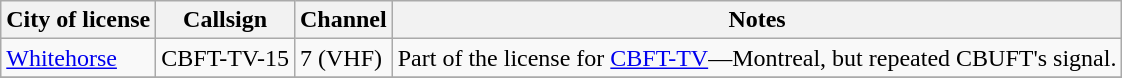<table class="wikitable sortable">
<tr>
<th>City of license</th>
<th>Callsign</th>
<th>Channel</th>
<th>Notes</th>
</tr>
<tr>
<td><a href='#'>Whitehorse</a></td>
<td>CBFT-TV-15</td>
<td>7 (VHF)</td>
<td>Part of the license for <a href='#'>CBFT-TV</a>—Montreal, but repeated CBUFT's signal.</td>
</tr>
<tr>
</tr>
</table>
